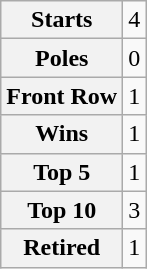<table class="wikitable" style="text-align:center">
<tr>
<th>Starts</th>
<td>4</td>
</tr>
<tr>
<th>Poles</th>
<td>0</td>
</tr>
<tr>
<th>Front Row</th>
<td>1</td>
</tr>
<tr>
<th>Wins</th>
<td>1</td>
</tr>
<tr>
<th>Top 5</th>
<td>1</td>
</tr>
<tr>
<th>Top 10</th>
<td>3</td>
</tr>
<tr>
<th>Retired</th>
<td>1</td>
</tr>
</table>
